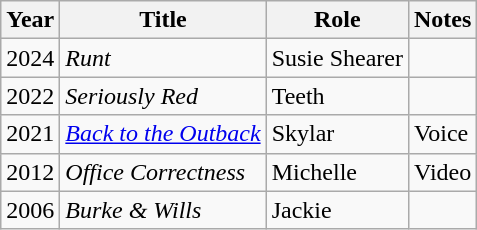<table class="wikitable sortable">
<tr>
<th>Year</th>
<th>Title</th>
<th>Role</th>
<th>Notes</th>
</tr>
<tr>
<td>2024</td>
<td><em>Runt</em></td>
<td>Susie Shearer</td>
<td></td>
</tr>
<tr>
<td>2022</td>
<td><em>Seriously Red</em></td>
<td>Teeth</td>
<td></td>
</tr>
<tr>
<td>2021</td>
<td><em><a href='#'>Back to the Outback</a></em></td>
<td>Skylar</td>
<td>Voice</td>
</tr>
<tr>
<td>2012</td>
<td><em>Office Correctness</em></td>
<td>Michelle</td>
<td>Video</td>
</tr>
<tr>
<td>2006</td>
<td><em>Burke & Wills</em></td>
<td>Jackie</td>
<td></td>
</tr>
</table>
